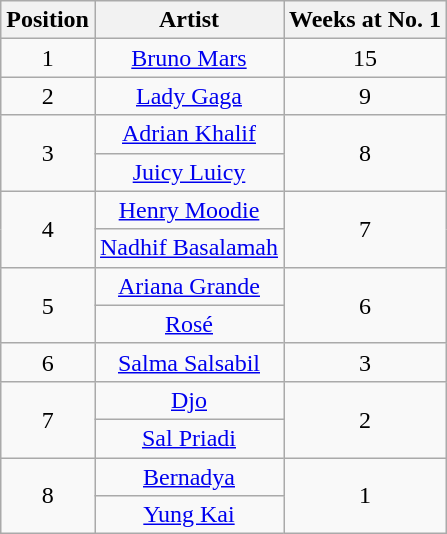<table class="wikitable plainrowheaders" style="text-align:center;">
<tr>
<th scope="col">Position</th>
<th scope="col">Artist</th>
<th scope="col">Weeks at No. 1</th>
</tr>
<tr>
<td>1</td>
<td><a href='#'>Bruno Mars</a></td>
<td>15</td>
</tr>
<tr>
<td>2</td>
<td><a href='#'>Lady Gaga</a></td>
<td>9</td>
</tr>
<tr>
<td rowspan="2">3</td>
<td><a href='#'>Adrian Khalif</a></td>
<td rowspan="2">8</td>
</tr>
<tr>
<td><a href='#'>Juicy Luicy</a></td>
</tr>
<tr>
<td rowspan="2">4</td>
<td><a href='#'>Henry Moodie</a></td>
<td rowspan="2">7</td>
</tr>
<tr>
<td><a href='#'>Nadhif Basalamah</a></td>
</tr>
<tr>
<td rowspan="2">5</td>
<td><a href='#'>Ariana Grande</a></td>
<td rowspan="2">6</td>
</tr>
<tr>
<td><a href='#'>Rosé</a></td>
</tr>
<tr>
<td>6</td>
<td><a href='#'>Salma Salsabil</a></td>
<td>3</td>
</tr>
<tr>
<td rowspan="2">7</td>
<td><a href='#'>Djo</a></td>
<td rowspan="2">2</td>
</tr>
<tr>
<td><a href='#'>Sal Priadi</a></td>
</tr>
<tr>
<td rowspan="2">8</td>
<td><a href='#'>Bernadya</a></td>
<td rowspan="2">1</td>
</tr>
<tr>
<td><a href='#'>Yung Kai</a></td>
</tr>
</table>
